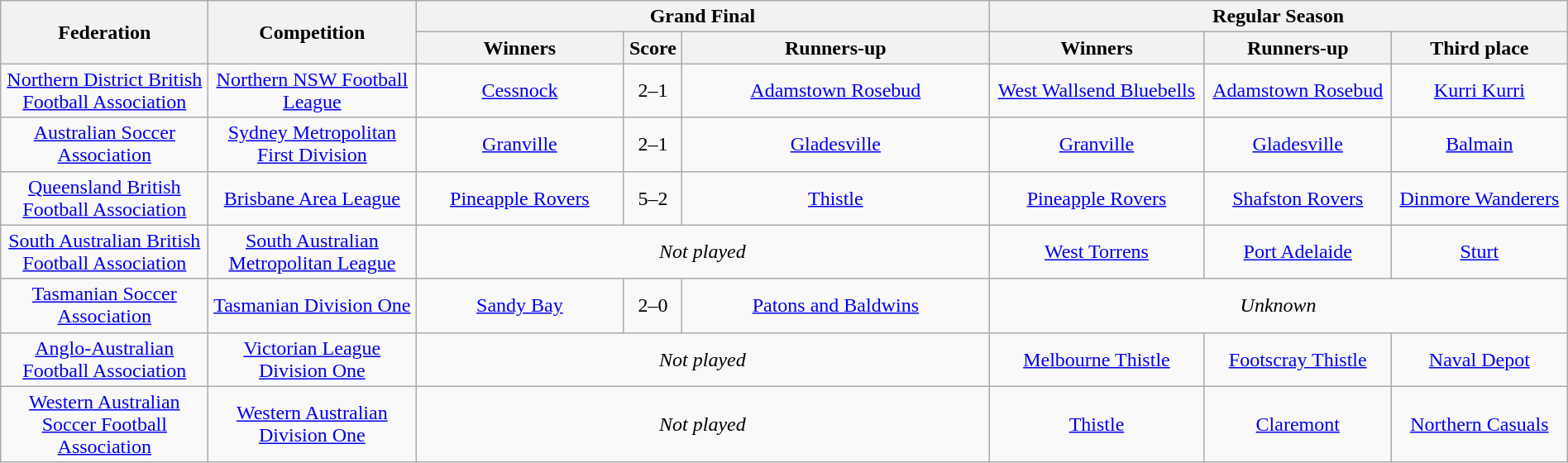<table class="wikitable" width="100%">
<tr>
<th rowspan="2" style="width:10em">Federation</th>
<th rowspan="2" style="width:10em">Competition</th>
<th colspan="3" scope="col">Grand Final</th>
<th colspan="3">Regular Season</th>
</tr>
<tr>
<th style="width:10em">Winners</th>
<th>Score</th>
<th style="width:15em">Runners-up</th>
<th>Winners</th>
<th>Runners-up</th>
<th>Third place</th>
</tr>
<tr>
<td align="center"><a href='#'>Northern District British Football Association</a></td>
<td align="center"><a href='#'>Northern NSW Football League</a></td>
<td align="center"><a href='#'>Cessnock</a></td>
<td align="center">2–1</td>
<td align="center"><a href='#'>Adamstown Rosebud</a></td>
<td align="center"><a href='#'>West Wallsend Bluebells</a></td>
<td align="center"><a href='#'>Adamstown Rosebud</a></td>
<td align="center"><a href='#'>Kurri Kurri</a></td>
</tr>
<tr>
<td align="center"><a href='#'>Australian Soccer Association</a></td>
<td align="center"><a href='#'>Sydney Metropolitan First Division</a></td>
<td align="center"><a href='#'>Granville</a></td>
<td align="center">2–1</td>
<td align="center"><a href='#'>Gladesville</a></td>
<td align="center"><a href='#'>Granville</a></td>
<td align="center"><a href='#'>Gladesville</a></td>
<td align="center"><a href='#'>Balmain</a></td>
</tr>
<tr>
<td align="center"><a href='#'>Queensland British Football Association</a></td>
<td align="center"><a href='#'>Brisbane Area League</a></td>
<td align="center"><a href='#'>Pineapple Rovers</a></td>
<td align="center">5–2</td>
<td align="center"><a href='#'>Thistle</a></td>
<td align="center"><a href='#'>Pineapple Rovers</a></td>
<td align="center"><a href='#'>Shafston Rovers</a></td>
<td align="center"><a href='#'>Dinmore Wanderers</a></td>
</tr>
<tr>
<td align="center"><a href='#'>South Australian British Football Association</a></td>
<td align="center"><a href='#'>South Australian Metropolitan League</a></td>
<td colspan="3" align="center"><em>Not played</em></td>
<td align="center"><a href='#'>West Torrens</a></td>
<td align="center"><a href='#'>Port Adelaide</a></td>
<td align="center"><a href='#'>Sturt</a></td>
</tr>
<tr>
<td align="center"><a href='#'>Tasmanian Soccer Association</a></td>
<td align="center"><a href='#'>Tasmanian Division One</a></td>
<td align="center"><a href='#'>Sandy Bay</a></td>
<td align="center">2–0</td>
<td align="center"><a href='#'>Patons and Baldwins</a></td>
<td colspan="3" align="center"><em>Unknown</em></td>
</tr>
<tr>
<td align="center"><a href='#'>Anglo-Australian Football Association</a></td>
<td align="center"><a href='#'>Victorian League Division One</a></td>
<td colspan="3" align="center"><em>Not played</em></td>
<td align="center"><a href='#'>Melbourne Thistle</a></td>
<td align="center"><a href='#'>Footscray Thistle</a></td>
<td align="center"><a href='#'>Naval Depot</a></td>
</tr>
<tr>
<td align="center"><a href='#'>Western Australian Soccer Football Association</a></td>
<td align="center"><a href='#'>Western Australian Division One</a></td>
<td colspan="3" align="center"><em>Not played</em></td>
<td align="center"><a href='#'>Thistle</a></td>
<td align="center"><a href='#'>Claremont</a></td>
<td align="center"><a href='#'>Northern Casuals</a></td>
</tr>
</table>
